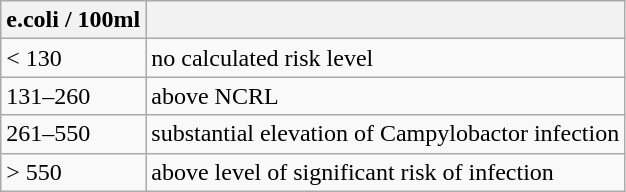<table class="wikitable">
<tr>
<th>e.coli / 100ml</th>
<th></th>
</tr>
<tr>
<td>< 130</td>
<td>no calculated risk level</td>
</tr>
<tr>
<td>131–260</td>
<td>above NCRL</td>
</tr>
<tr>
<td>261–550</td>
<td>substantial elevation of Campylobactor infection</td>
</tr>
<tr>
<td>> 550</td>
<td>above level of significant risk of infection</td>
</tr>
</table>
